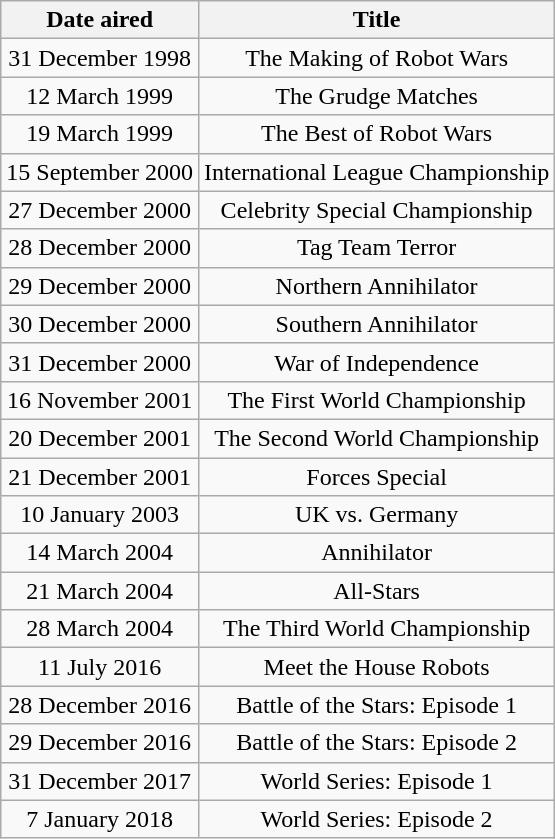<table class="wikitable" style="text-align:center;">
<tr>
<th>Date aired</th>
<th>Title</th>
</tr>
<tr>
<td>31 December 1998</td>
<td>The Making of Robot Wars</td>
</tr>
<tr>
<td>12 March 1999</td>
<td>The Grudge Matches</td>
</tr>
<tr>
<td>19 March 1999</td>
<td>The Best of Robot Wars</td>
</tr>
<tr>
<td>15 September 2000</td>
<td>International League Championship</td>
</tr>
<tr>
<td>27 December 2000</td>
<td>Celebrity Special Championship</td>
</tr>
<tr>
<td>28 December 2000</td>
<td>Tag Team Terror</td>
</tr>
<tr>
<td>29 December 2000</td>
<td>Northern Annihilator</td>
</tr>
<tr>
<td>30 December 2000</td>
<td>Southern Annihilator</td>
</tr>
<tr>
<td>31 December 2000</td>
<td>War of Independence</td>
</tr>
<tr>
<td>16 November 2001</td>
<td>The First World Championship</td>
</tr>
<tr>
<td>20 December 2001</td>
<td>The Second World Championship</td>
</tr>
<tr>
<td>21 December 2001</td>
<td>Forces Special</td>
</tr>
<tr>
<td>10 January 2003</td>
<td>UK vs. Germany</td>
</tr>
<tr>
<td>14 March 2004</td>
<td>Annihilator</td>
</tr>
<tr>
<td>21 March 2004</td>
<td>All-Stars</td>
</tr>
<tr>
<td>28 March 2004</td>
<td>The Third World Championship</td>
</tr>
<tr>
<td>11 July 2016</td>
<td>Meet the House Robots</td>
</tr>
<tr>
<td>28 December 2016</td>
<td>Battle of the Stars: Episode 1</td>
</tr>
<tr>
<td>29 December 2016</td>
<td>Battle of the Stars: Episode 2</td>
</tr>
<tr>
<td>31 December 2017</td>
<td>World Series: Episode 1</td>
</tr>
<tr>
<td>7 January 2018</td>
<td>World Series: Episode 2</td>
</tr>
</table>
